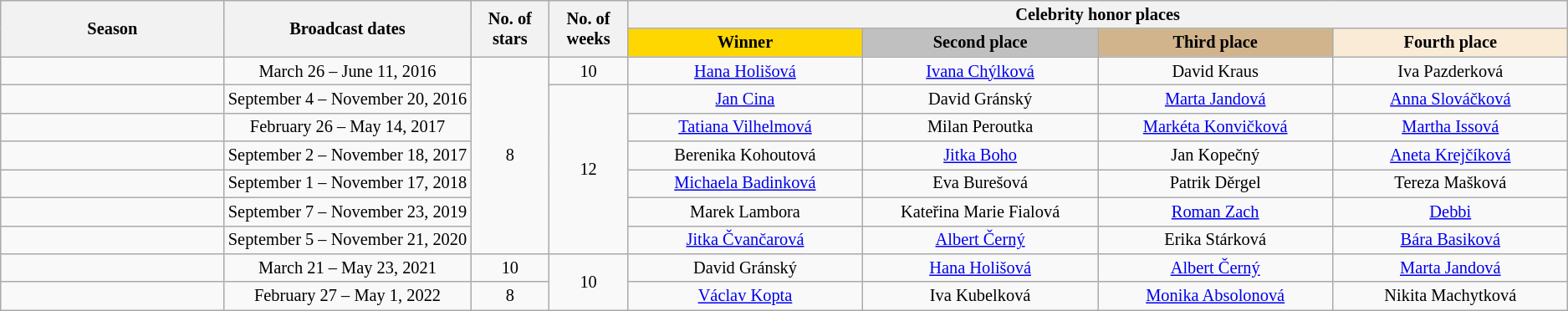<table class="wikitable" style="white-space:nowrap; font-size:85%; text-align:center;">
<tr>
<th rowspan="2">Season</th>
<th style="width:10%;" rowspan="2">Broadcast dates</th>
<th style="width:5%;" rowspan="2">No. of<br> stars</th>
<th style="width:5%;" rowspan="2">No. of<br> weeks</th>
<th style="width:45%;" colspan="4">Celebrity honor places</th>
</tr>
<tr>
<th style="width:15%; background:gold;">Winner</th>
<th style="width:15%; background:silver;">Second place</th>
<th style="width:15%; background:tan;">Third place</th>
<th style="width:15%; background:antiquewhite;">Fourth place</th>
</tr>
<tr>
<td scope="col"><a href='#'></a></td>
<td>March 26 – June 11, 2016</td>
<td rowspan="7">8</td>
<td>10</td>
<td><a href='#'>Hana Holišová</a></td>
<td><a href='#'>Ivana Chýlková</a></td>
<td>David Kraus</td>
<td>Iva Pazderková</td>
</tr>
<tr>
<td scope="col"><a href='#'></a></td>
<td>September 4 – November 20, 2016</td>
<td rowspan="6">12</td>
<td><a href='#'>Jan Cina</a></td>
<td>David Gránský</td>
<td><a href='#'>Marta Jandová</a></td>
<td><a href='#'>Anna Slováčková</a></td>
</tr>
<tr>
<td scope="col"><a href='#'></a></td>
<td>February 26 – May 14, 2017</td>
<td><a href='#'>Tatiana Vilhelmová</a></td>
<td>Milan Peroutka</td>
<td><a href='#'>Markéta Konvičková</a></td>
<td><a href='#'>Martha Issová</a></td>
</tr>
<tr>
<td scope="col"><a href='#'></a></td>
<td>September 2 – November 18, 2017</td>
<td>Berenika Kohoutová</td>
<td><a href='#'>Jitka Boho</a></td>
<td>Jan Kopečný</td>
<td><a href='#'>Aneta Krejčíková</a></td>
</tr>
<tr>
<td scope="col"><a href='#'></a></td>
<td>September 1 – November 17, 2018</td>
<td><a href='#'>Michaela Badinková</a></td>
<td>Eva Burešová</td>
<td>Patrik Děrgel</td>
<td>Tereza Mašková</td>
</tr>
<tr>
<td scope="col"><a href='#'></a></td>
<td>September 7 – November 23, 2019</td>
<td>Marek Lambora</td>
<td>Kateřina Marie Fialová</td>
<td><a href='#'>Roman Zach</a></td>
<td><a href='#'>Debbi</a></td>
</tr>
<tr>
<td scope="col"><a href='#'></a></td>
<td>September 5 – November 21, 2020</td>
<td><a href='#'>Jitka Čvančarová</a></td>
<td><a href='#'>Albert Černý</a></td>
<td>Erika Stárková</td>
<td><a href='#'>Bára Basiková</a></td>
</tr>
<tr>
<td scope="col"><a href='#'></a></td>
<td>March 21 – May 23, 2021</td>
<td>10</td>
<td rowspan="2">10</td>
<td>David Gránský</td>
<td><a href='#'>Hana Holišová</a></td>
<td><a href='#'>Albert Černý</a></td>
<td><a href='#'>Marta Jandová</a></td>
</tr>
<tr>
<td scope="col"><a href='#'></a></td>
<td>February 27 – May 1, 2022</td>
<td>8</td>
<td><a href='#'>Václav Kopta</a></td>
<td>Iva Kubelková</td>
<td><a href='#'>Monika Absolonová</a></td>
<td>Nikita Machytková</td>
</tr>
</table>
